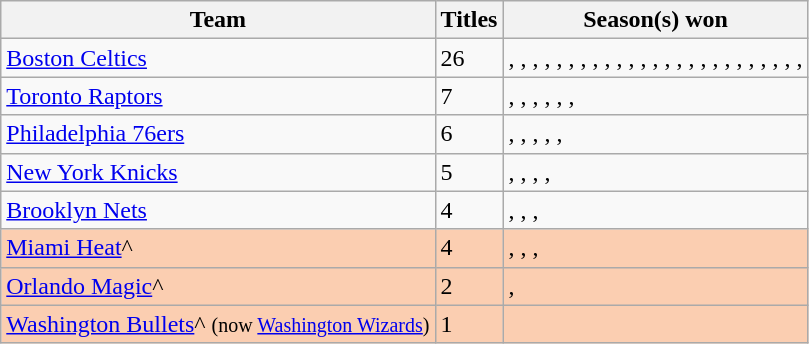<table class="wikitable sortable">
<tr>
<th>Team</th>
<th>Titles</th>
<th>Season(s) won</th>
</tr>
<tr>
<td><a href='#'>Boston Celtics</a></td>
<td>26</td>
<td>, , , , , , , , , , , , , , , , , , , , , , , , , </td>
</tr>
<tr>
<td><a href='#'>Toronto Raptors</a></td>
<td>7</td>
<td>, , , , , , </td>
</tr>
<tr>
<td><a href='#'>Philadelphia 76ers</a></td>
<td>6</td>
<td>, , , , , </td>
</tr>
<tr>
<td><a href='#'>New York Knicks</a></td>
<td>5</td>
<td>, , , , </td>
</tr>
<tr>
<td><a href='#'>Brooklyn Nets</a></td>
<td>4</td>
<td>, , , </td>
</tr>
<tr>
<td bgcolor=#FBCEB1><a href='#'>Miami Heat</a>^</td>
<td bgcolor=#FBCEB1>4</td>
<td bgcolor=#FBCEB1>, , , </td>
</tr>
<tr>
<td bgcolor=#FBCEB1><a href='#'>Orlando Magic</a>^</td>
<td bgcolor=#FBCEB1>2</td>
<td bgcolor=#FBCEB1>, </td>
</tr>
<tr>
<td bgcolor=#FBCEB1><a href='#'>Washington Bullets</a>^ <small>(now <a href='#'>Washington Wizards</a>)</small></td>
<td bgcolor=#FBCEB1>1</td>
<td bgcolor=#FBCEB1></td>
</tr>
</table>
